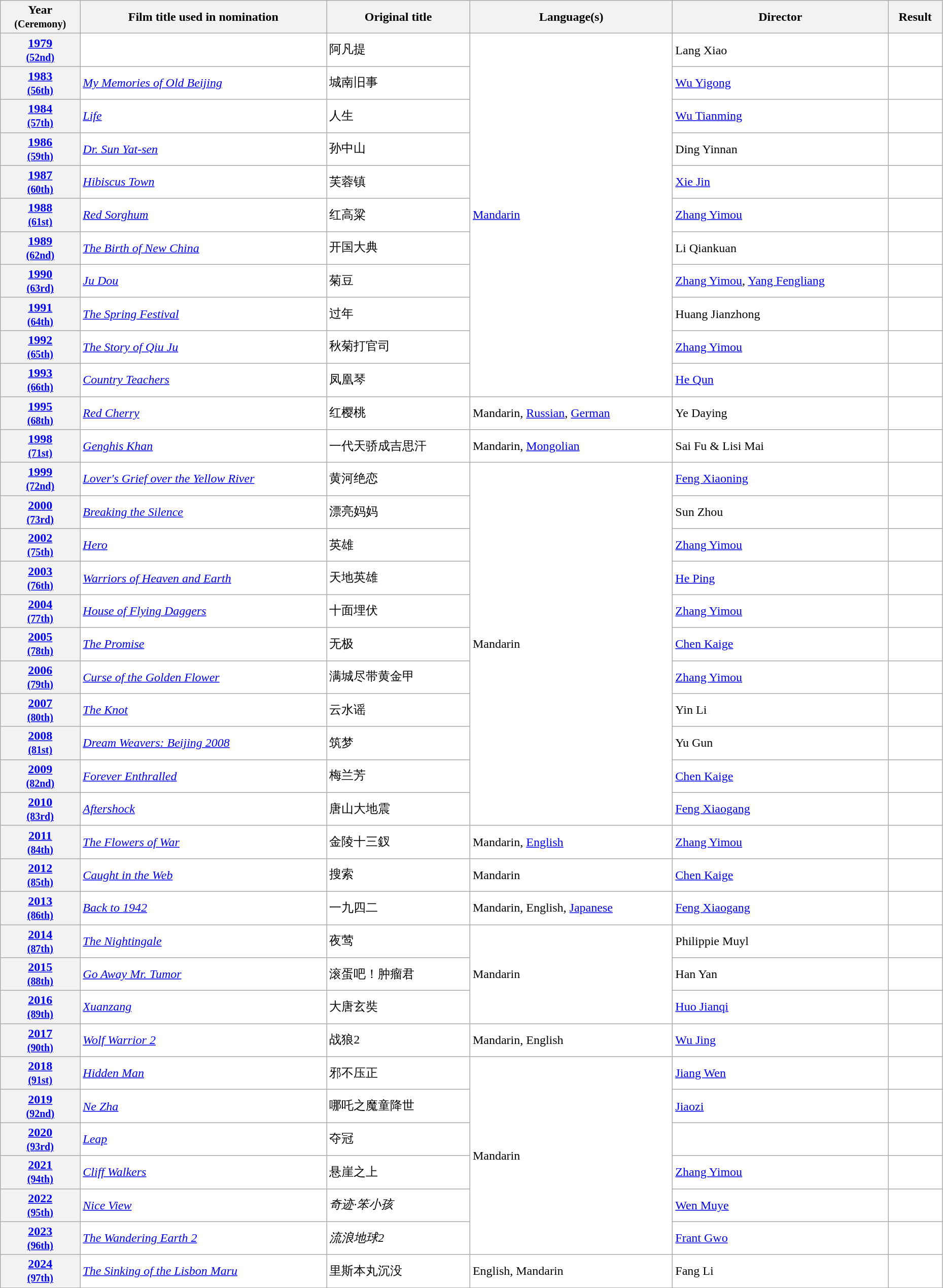<table class="wikitable" width="98%" style="background:#ffffff;">
<tr>
<th>Year<br><small>(Ceremony)</small></th>
<th>Film title used in nomination</th>
<th>Original title</th>
<th>Language(s)</th>
<th>Director</th>
<th>Result</th>
</tr>
<tr>
<th align="center"><a href='#'>1979</a><br><small><a href='#'>(52nd)</a></small></th>
<td><em></em></td>
<td>阿凡提</td>
<td rowspan="11"><a href='#'>Mandarin</a></td>
<td>Lang Xiao</td>
<td></td>
</tr>
<tr>
<th align="center"><a href='#'>1983</a><br><small><a href='#'>(56th)</a></small></th>
<td><em><a href='#'>My Memories of Old Beijing</a></em></td>
<td>城南旧事</td>
<td><a href='#'>Wu Yigong</a></td>
<td></td>
</tr>
<tr>
<th align="center"><a href='#'>1984</a><br><small><a href='#'>(57th)</a></small></th>
<td><em><a href='#'>Life</a></em></td>
<td>人生</td>
<td><a href='#'>Wu Tianming</a></td>
<td></td>
</tr>
<tr>
<th align="center"><a href='#'>1986</a><br><small><a href='#'>(59th)</a></small></th>
<td><em><a href='#'>Dr. Sun Yat-sen</a></em></td>
<td>孙中山</td>
<td>Ding Yinnan</td>
<td></td>
</tr>
<tr>
<th align="center"><a href='#'>1987</a><br><small><a href='#'>(60th)</a></small></th>
<td><em><a href='#'>Hibiscus Town</a></em></td>
<td>芙蓉镇</td>
<td><a href='#'>Xie Jin</a></td>
<td></td>
</tr>
<tr>
<th align="center"><a href='#'>1988</a><br><small><a href='#'>(61st)</a></small></th>
<td><em><a href='#'>Red Sorghum</a></em></td>
<td>红高粱</td>
<td><a href='#'>Zhang Yimou</a></td>
<td></td>
</tr>
<tr>
<th align="center"><a href='#'>1989</a><br><small><a href='#'>(62nd)</a></small></th>
<td><em><a href='#'>The Birth of New China</a></em></td>
<td>开国大典</td>
<td>Li Qiankuan</td>
<td></td>
</tr>
<tr>
<th align="center"><a href='#'>1990</a><br><small><a href='#'>(63rd)</a></small></th>
<td><em><a href='#'>Ju Dou</a></em></td>
<td>菊豆</td>
<td><a href='#'>Zhang Yimou</a>, <a href='#'>Yang Fengliang</a></td>
<td></td>
</tr>
<tr>
<th align="center"><a href='#'>1991</a><br><small><a href='#'>(64th)</a></small></th>
<td><em><a href='#'>The Spring Festival</a></em></td>
<td>过年</td>
<td>Huang Jianzhong</td>
<td></td>
</tr>
<tr>
<th align="center"><a href='#'>1992</a><br><small><a href='#'>(65th)</a></small></th>
<td><em><a href='#'>The Story of Qiu Ju</a></em></td>
<td>秋菊打官司</td>
<td><a href='#'>Zhang Yimou</a></td>
<td></td>
</tr>
<tr>
<th align="center"><a href='#'>1993</a><br><small><a href='#'>(66th)</a></small></th>
<td><em><a href='#'>Country Teachers</a></em></td>
<td>凤凰琴</td>
<td><a href='#'>He Qun</a></td>
<td></td>
</tr>
<tr>
<th align="center"><a href='#'>1995</a><br><small><a href='#'>(68th)</a></small></th>
<td><em><a href='#'>Red Cherry</a></em></td>
<td>红樱桃</td>
<td>Mandarin, <a href='#'>Russian</a>, <a href='#'>German</a></td>
<td>Ye Daying</td>
<td></td>
</tr>
<tr>
<th align="center"><a href='#'>1998</a><br><small><a href='#'>(71st)</a></small></th>
<td><em><a href='#'>Genghis Khan</a></em></td>
<td>一代天骄成吉思汗</td>
<td>Mandarin, <a href='#'>Mongolian</a></td>
<td>Sai Fu & Lisi Mai</td>
<td></td>
</tr>
<tr>
<th align="center"><a href='#'>1999</a><br><small><a href='#'>(72nd)</a></small></th>
<td><em><a href='#'>Lover's Grief over the Yellow River</a></em></td>
<td>黄河绝恋</td>
<td rowspan="11">Mandarin</td>
<td><a href='#'>Feng Xiaoning</a></td>
<td></td>
</tr>
<tr>
<th align="center"><a href='#'>2000</a><br><small><a href='#'>(73rd)</a></small></th>
<td><em><a href='#'>Breaking the Silence</a></em></td>
<td>漂亮妈妈</td>
<td>Sun Zhou</td>
<td></td>
</tr>
<tr>
<th align="center"><a href='#'>2002</a><br><small><a href='#'>(75th)</a></small></th>
<td><em><a href='#'>Hero</a></em></td>
<td>英雄</td>
<td><a href='#'>Zhang Yimou</a></td>
<td></td>
</tr>
<tr>
<th align="center"><a href='#'>2003</a><br><small><a href='#'>(76th)</a></small></th>
<td><em><a href='#'>Warriors of Heaven and Earth</a></em></td>
<td>天地英雄</td>
<td><a href='#'>He Ping</a></td>
<td></td>
</tr>
<tr>
<th align="center"><a href='#'>2004</a><br><small><a href='#'>(77th)</a></small></th>
<td><em><a href='#'>House of Flying Daggers</a></em></td>
<td>十面埋伏</td>
<td><a href='#'>Zhang Yimou</a></td>
<td></td>
</tr>
<tr>
<th align="center"><a href='#'>2005</a><br><small><a href='#'>(78th)</a></small></th>
<td><em><a href='#'>The Promise</a></em></td>
<td>无极</td>
<td><a href='#'>Chen Kaige</a></td>
<td></td>
</tr>
<tr>
<th align="center"><a href='#'>2006</a><br><small><a href='#'>(79th)</a></small></th>
<td><em><a href='#'>Curse of the Golden Flower</a></em></td>
<td>满城尽带黄金甲</td>
<td><a href='#'>Zhang Yimou</a></td>
<td></td>
</tr>
<tr>
<th align="center"><a href='#'>2007</a><br><small><a href='#'>(80th)</a></small></th>
<td><em><a href='#'>The Knot</a></em></td>
<td>云水谣</td>
<td>Yin Li</td>
<td></td>
</tr>
<tr>
<th align="center"><a href='#'>2008</a><br><small><a href='#'>(81st)</a></small></th>
<td><em><a href='#'>Dream Weavers: Beijing 2008</a></em></td>
<td>筑梦</td>
<td>Yu Gun</td>
<td></td>
</tr>
<tr>
<th align="center"><a href='#'>2009</a><br><small><a href='#'>(82nd)</a></small></th>
<td><em><a href='#'>Forever Enthralled</a></em></td>
<td>梅兰芳</td>
<td><a href='#'>Chen Kaige</a></td>
<td></td>
</tr>
<tr>
<th align="center"><a href='#'>2010</a><br><small><a href='#'>(83rd)</a></small></th>
<td><em><a href='#'>Aftershock</a></em></td>
<td>唐山大地震</td>
<td><a href='#'>Feng Xiaogang</a></td>
<td></td>
</tr>
<tr>
<th align="center"><a href='#'>2011</a><br><small><a href='#'>(84th)</a></small></th>
<td><em><a href='#'>The Flowers of War</a></em></td>
<td>金陵十三釵</td>
<td>Mandarin, <a href='#'>English</a></td>
<td><a href='#'>Zhang Yimou</a></td>
<td></td>
</tr>
<tr>
<th align="center"><a href='#'>2012</a><br><small><a href='#'>(85th)</a></small></th>
<td><em><a href='#'>Caught in the Web</a></em></td>
<td>搜索</td>
<td>Mandarin</td>
<td><a href='#'>Chen Kaige</a></td>
<td></td>
</tr>
<tr>
<th align="center"><a href='#'>2013</a><br><small><a href='#'>(86th)</a></small></th>
<td><em><a href='#'>Back to 1942</a></em></td>
<td>一九四二</td>
<td>Mandarin, English, <a href='#'>Japanese</a></td>
<td><a href='#'>Feng Xiaogang</a></td>
<td></td>
</tr>
<tr>
<th align="center"><a href='#'>2014</a><br><small><a href='#'>(87th)</a></small></th>
<td><em><a href='#'>The Nightingale</a></em></td>
<td>夜莺</td>
<td rowspan="3">Mandarin</td>
<td>Philippie Muyl</td>
<td></td>
</tr>
<tr>
<th align="center"><a href='#'>2015</a><br><small><a href='#'>(88th)</a></small></th>
<td><em><a href='#'>Go Away Mr. Tumor</a></em></td>
<td>滚蛋吧！肿瘤君</td>
<td>Han Yan</td>
<td></td>
</tr>
<tr>
<th align="center"><a href='#'>2016</a><br><small><a href='#'>(89th)</a></small></th>
<td><em><a href='#'>Xuanzang</a></em></td>
<td>大唐玄奘</td>
<td><a href='#'>Huo Jianqi</a></td>
<td></td>
</tr>
<tr>
<th align="center"><a href='#'>2017</a><br><small><a href='#'>(90th)</a></small></th>
<td><em><a href='#'>Wolf Warrior 2</a></em></td>
<td>战狼2</td>
<td>Mandarin, English</td>
<td><a href='#'>Wu Jing</a></td>
<td></td>
</tr>
<tr>
<th align="center"><a href='#'>2018</a><br><small><a href='#'>(91st)</a></small></th>
<td><em><a href='#'>Hidden Man</a></em></td>
<td>邪不压正</td>
<td rowspan="6">Mandarin</td>
<td><a href='#'>Jiang Wen</a></td>
<td></td>
</tr>
<tr>
<th align="center"><a href='#'>2019</a><br><small><a href='#'>(92nd)</a></small></th>
<td><em><a href='#'>Ne Zha</a></em></td>
<td>哪吒之魔童降世</td>
<td><a href='#'>Jiaozi</a></td>
<td></td>
</tr>
<tr>
<th align="center"><a href='#'>2020</a><br><small><a href='#'>(93rd)</a></small></th>
<td><em><a href='#'>Leap</a></em></td>
<td>夺冠</td>
<td></td>
<td></td>
</tr>
<tr>
<th align="center"><a href='#'>2021</a><br><small><a href='#'>(94th)</a></small></th>
<td><em><a href='#'>Cliff Walkers</a></em></td>
<td>悬崖之上</td>
<td><a href='#'>Zhang Yimou</a></td>
<td></td>
</tr>
<tr>
<th align="center"><a href='#'>2022</a><br><small><a href='#'>(95th)</a></small></th>
<td><em><a href='#'>Nice View</a></em></td>
<td><em>奇迹·笨小孩</em></td>
<td><a href='#'>Wen Muye</a></td>
<td></td>
</tr>
<tr>
<th align="center"><a href='#'>2023</a><br><small><a href='#'>(96th)</a></small></th>
<td><em><a href='#'>The Wandering Earth 2</a></em></td>
<td><em>流浪地球2</em></td>
<td><a href='#'>Frant Gwo</a></td>
<td></td>
</tr>
<tr>
<th align="center"><a href='#'>2024</a><br><small><a href='#'>(97th)</a></small></th>
<td><em><a href='#'>The Sinking of the Lisbon Maru</a></em></td>
<td>里斯本丸沉没</td>
<td>English, Mandarin</td>
<td>Fang Li</td>
<td></td>
</tr>
</table>
